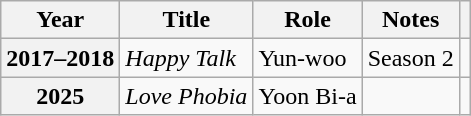<table class="wikitable plainrowheaders">
<tr>
<th scope="col">Year</th>
<th scope="col">Title</th>
<th scope="col">Role</th>
<th scope="col">Notes</th>
<th scope="col" class="unsortable"></th>
</tr>
<tr>
<th scope="row">2017–2018</th>
<td><em>Happy Talk</em></td>
<td>Yun-woo</td>
<td>Season 2</td>
<td style="text-align:center"></td>
</tr>
<tr>
<th scope="row">2025</th>
<td><em>Love Phobia</em></td>
<td>Yoon Bi-a</td>
<td></td>
<td style="text-align:center"></td>
</tr>
</table>
